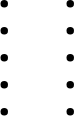<table>
<tr>
<td><br><ul><li></li><li></li><li></li><li></li><li></li></ul></td>
<td><br><ul><li></li><li></li><li></li><li></li><li></li></ul></td>
</tr>
</table>
